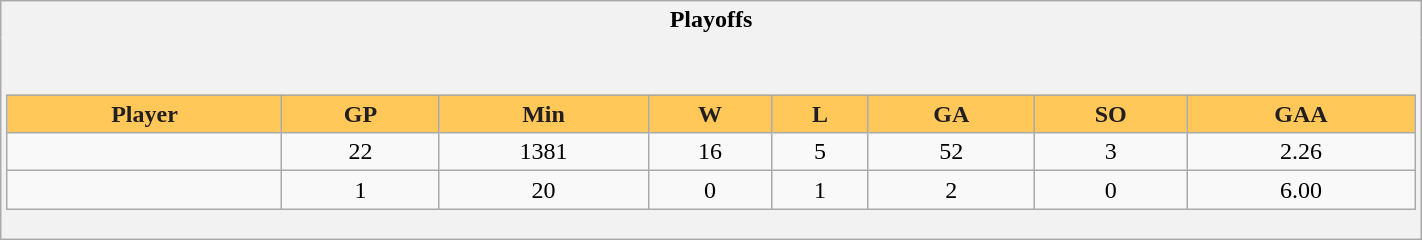<table class="wikitable" style="border: 1px solid #aaa;" width="75%">
<tr>
<th style="border: 0;">Playoffs</th>
</tr>
<tr>
<td style="background: #f2f2f2; border: 0; text-align: center;"><br><table class="wikitable sortable" width="100%">
<tr align="center"  bgcolor="#dddddd">
<th style="background:#FFC859; color:#231F20">Player</th>
<th style="background:#FFC859; color:#231F20">GP</th>
<th style="background:#FFC859; color:#231F20">Min</th>
<th style="background:#FFC859; color:#231F20">W</th>
<th style="background:#FFC859; color:#231F20">L</th>
<th style="background:#FFC859; color:#231F20">GA</th>
<th style="background:#FFC859; color:#231F20">SO</th>
<th style="background:#FFC859; color:#231F20">GAA</th>
</tr>
<tr>
<td></td>
<td>22</td>
<td>1381</td>
<td>16</td>
<td>5</td>
<td>52</td>
<td>3</td>
<td>2.26</td>
</tr>
<tr>
<td></td>
<td>1</td>
<td>20</td>
<td>0</td>
<td>1</td>
<td>2</td>
<td>0</td>
<td>6.00</td>
</tr>
</table>
</td>
</tr>
</table>
